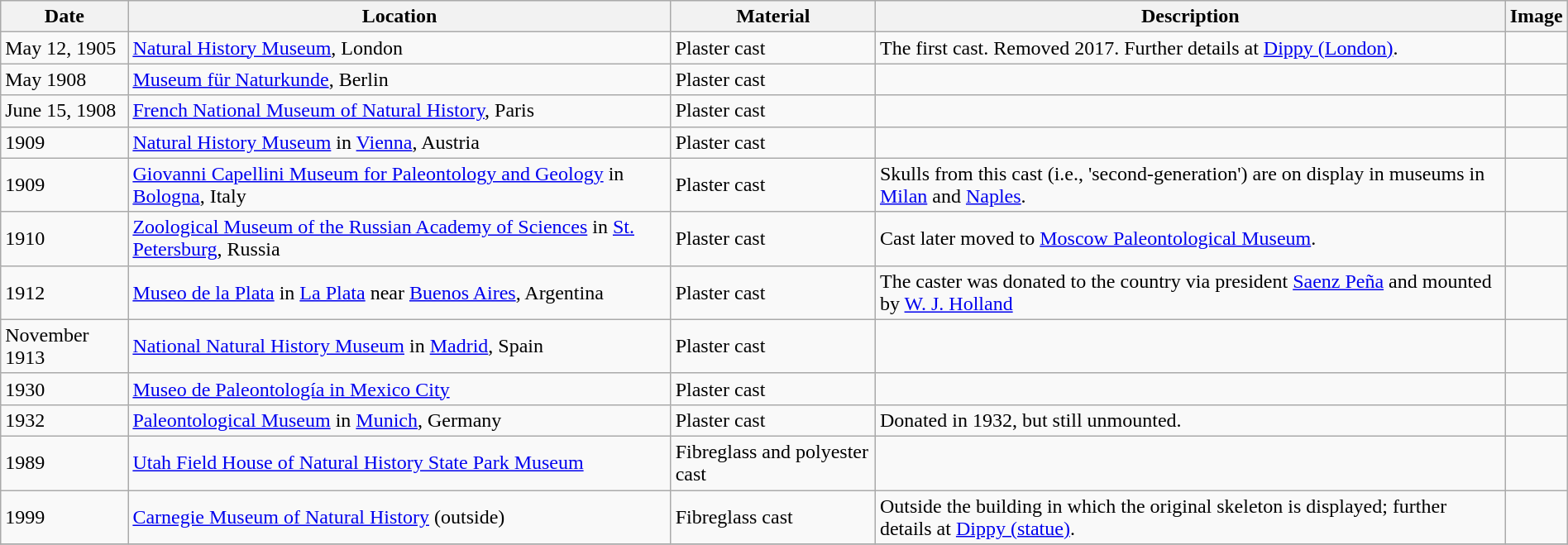<table class="wikitable sortable" border="1" width="100%">
<tr>
<th>Date</th>
<th>Location</th>
<th>Material</th>
<th>Description</th>
<th class=unsortable>Image</th>
</tr>
<tr>
<td>May 12, 1905</td>
<td><a href='#'>Natural History Museum</a>, London</td>
<td>Plaster cast</td>
<td>The first cast. Removed 2017. Further details at <a href='#'>Dippy (London)</a>.</td>
<td></td>
</tr>
<tr>
<td>May 1908</td>
<td><a href='#'>Museum für Naturkunde</a>, Berlin</td>
<td>Plaster cast</td>
<td></td>
<td></td>
</tr>
<tr>
<td>June 15, 1908</td>
<td><a href='#'>French National Museum of Natural History</a>, Paris</td>
<td>Plaster cast</td>
<td></td>
<td></td>
</tr>
<tr>
<td>1909</td>
<td><a href='#'>Natural History Museum</a> in <a href='#'>Vienna</a>, Austria</td>
<td>Plaster cast</td>
<td></td>
<td></td>
</tr>
<tr>
<td>1909</td>
<td><a href='#'>Giovanni Capellini Museum for Paleontology and Geology</a> in <a href='#'>Bologna</a>, Italy</td>
<td>Plaster cast</td>
<td>Skulls from this cast (i.e., 'second-generation') are on display in museums in <a href='#'>Milan</a> and <a href='#'>Naples</a>.</td>
<td></td>
</tr>
<tr>
<td>1910</td>
<td><a href='#'>Zoological Museum of the Russian Academy of Sciences</a> in <a href='#'>St. Petersburg</a>, Russia</td>
<td>Plaster cast</td>
<td>Cast later moved to <a href='#'>Moscow Paleontological Museum</a>.</td>
<td></td>
</tr>
<tr>
<td>1912</td>
<td><a href='#'>Museo de la Plata</a> in <a href='#'>La Plata</a> near <a href='#'>Buenos Aires</a>, Argentina</td>
<td>Plaster cast</td>
<td>The caster was donated to the country via president <a href='#'>Saenz Peña</a> and mounted by <a href='#'>W. J. Holland</a></td>
<td></td>
</tr>
<tr>
<td>November 1913</td>
<td><a href='#'>National Natural History Museum</a> in <a href='#'>Madrid</a>, Spain</td>
<td>Plaster cast</td>
<td></td>
<td></td>
</tr>
<tr>
<td>1930</td>
<td><a href='#'>Museo de Paleontología in Mexico City</a></td>
<td>Plaster cast</td>
<td></td>
<td></td>
</tr>
<tr>
<td>1932</td>
<td><a href='#'>Paleontological Museum</a> in <a href='#'>Munich</a>, Germany</td>
<td>Plaster cast</td>
<td>Donated in 1932, but still unmounted.</td>
<td></td>
</tr>
<tr>
<td>1989</td>
<td><a href='#'>Utah Field House of Natural History State Park Museum</a></td>
<td>Fibreglass and polyester cast</td>
<td></td>
<td></td>
</tr>
<tr>
<td>1999</td>
<td><a href='#'>Carnegie Museum of Natural History</a> (outside)</td>
<td>Fibreglass cast</td>
<td>Outside the building in which the original skeleton is displayed; further details at <a href='#'>Dippy (statue)</a>.</td>
<td></td>
</tr>
<tr>
</tr>
</table>
